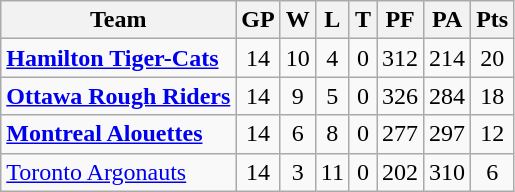<table class="wikitable" style="float:left; margin-right:1em">
<tr>
<th>Team</th>
<th>GP</th>
<th>W</th>
<th>L</th>
<th>T</th>
<th>PF</th>
<th>PA</th>
<th>Pts</th>
</tr>
<tr align="center">
<td align="left"><strong><a href='#'>Hamilton Tiger-Cats</a></strong></td>
<td>14</td>
<td>10</td>
<td>4</td>
<td>0</td>
<td>312</td>
<td>214</td>
<td>20</td>
</tr>
<tr align="center">
<td align="left"><strong><a href='#'>Ottawa Rough Riders</a></strong></td>
<td>14</td>
<td>9</td>
<td>5</td>
<td>0</td>
<td>326</td>
<td>284</td>
<td>18</td>
</tr>
<tr align="center">
<td align="left"><strong><a href='#'>Montreal Alouettes</a></strong></td>
<td>14</td>
<td>6</td>
<td>8</td>
<td>0</td>
<td>277</td>
<td>297</td>
<td>12</td>
</tr>
<tr align="center">
<td align="left"><a href='#'>Toronto Argonauts</a></td>
<td>14</td>
<td>3</td>
<td>11</td>
<td>0</td>
<td>202</td>
<td>310</td>
<td>6</td>
</tr>
</table>
